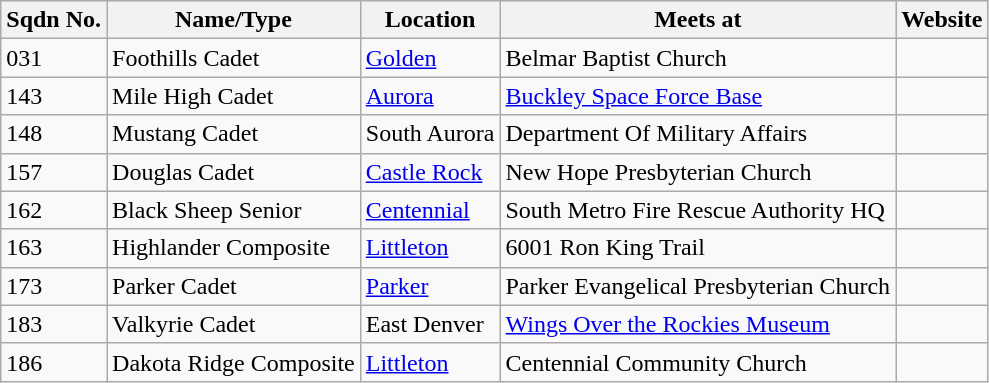<table class="wikitable">
<tr>
<th>Sqdn No.</th>
<th>Name/Type</th>
<th>Location</th>
<th>Meets at</th>
<th>Website</th>
</tr>
<tr>
<td>031</td>
<td>Foothills Cadet</td>
<td><a href='#'>Golden</a></td>
<td>Belmar Baptist Church</td>
<td><br></td>
</tr>
<tr>
<td>143</td>
<td>Mile High Cadet</td>
<td><a href='#'>Aurora</a></td>
<td><a href='#'>Buckley Space Force Base</a></td>
<td><br></td>
</tr>
<tr>
<td>148</td>
<td>Mustang Cadet</td>
<td>South Aurora</td>
<td>Department Of Military Affairs</td>
<td></td>
</tr>
<tr>
<td>157</td>
<td>Douglas Cadet</td>
<td><a href='#'>Castle Rock</a></td>
<td>New Hope Presbyterian Church</td>
<td><br></td>
</tr>
<tr>
<td>162</td>
<td>Black Sheep Senior</td>
<td><a href='#'>Centennial</a></td>
<td>South Metro Fire Rescue Authority HQ</td>
<td><br></td>
</tr>
<tr>
<td>163</td>
<td>Highlander Composite</td>
<td><a href='#'>Littleton</a></td>
<td>6001 Ron King Trail</td>
</tr>
<tr>
<td>173</td>
<td>Parker Cadet</td>
<td><a href='#'>Parker</a></td>
<td>Parker Evangelical Presbyterian Church</td>
<td><br></td>
</tr>
<tr>
<td>183</td>
<td>Valkyrie Cadet</td>
<td>East Denver</td>
<td><a href='#'>Wings Over the Rockies Museum</a></td>
<td></td>
</tr>
<tr>
<td>186</td>
<td>Dakota Ridge Composite</td>
<td><a href='#'>Littleton</a></td>
<td>Centennial Community Church</td>
<td><br></td>
</tr>
</table>
